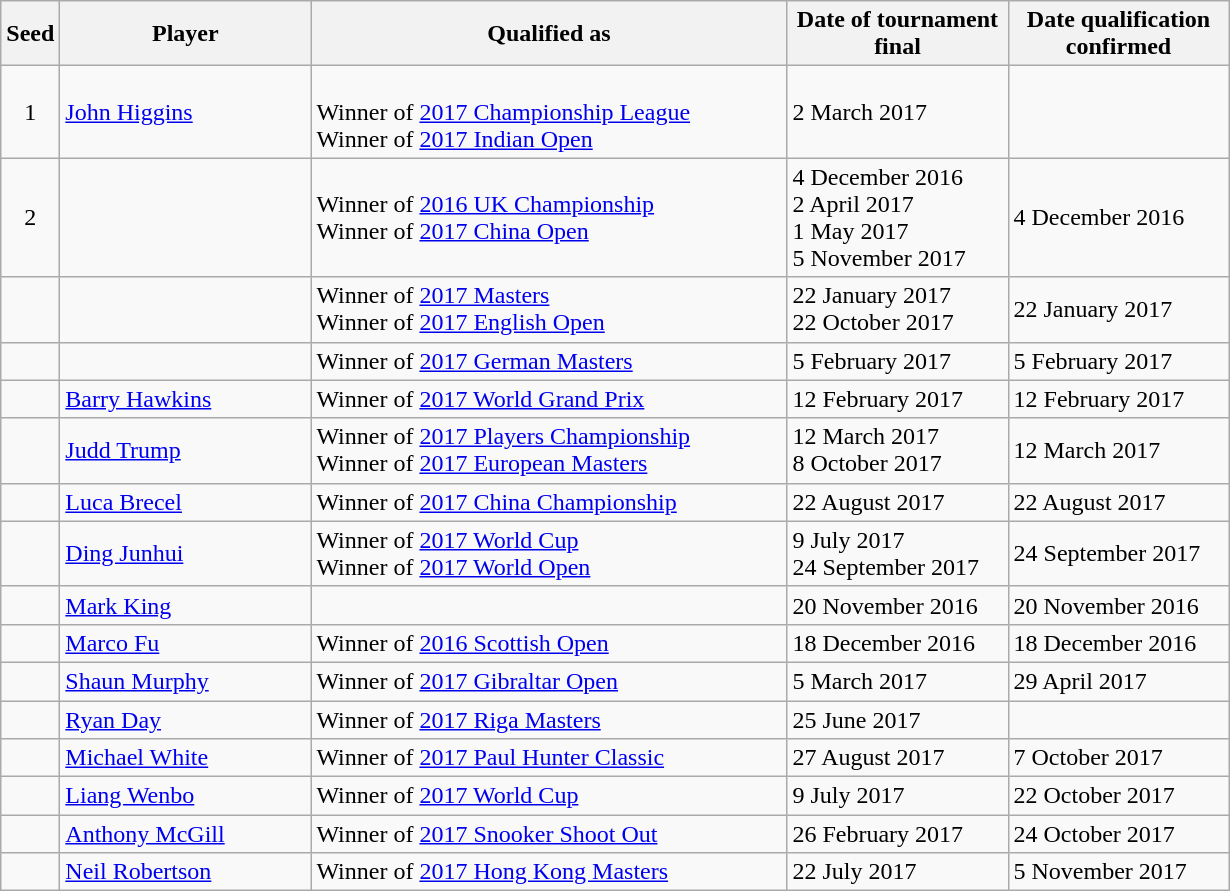<table class="wikitable">
<tr>
<th>Seed</th>
<th scope="col" style="width: 160px;">Player</th>
<th scope="col" style="width: 310px;">Qualified as</th>
<th scope="col" style="width: 140px;">Date of tournament final</th>
<th scope="col" style="width: 140px;">Date qualification confirmed</th>
</tr>
<tr>
<td align="center">1</td>
<td> <a href='#'>John Higgins</a></td>
<td><br>Winner of <a href='#'>2017 Championship League</a><br>Winner of <a href='#'>2017 Indian Open</a><br></td>
<td><br>2 March 2017<br><br></td>
<td></td>
</tr>
<tr>
<td align="center">2</td>
<td></td>
<td>Winner of <a href='#'>2016 UK Championship</a><br>Winner of <a href='#'>2017 China Open</a><br></td>
<td>4 December 2016<br>2 April 2017<br>1 May 2017<br>5 November 2017</td>
<td>4 December 2016</td>
</tr>
<tr>
<td align="center"></td>
<td></td>
<td>Winner of <a href='#'>2017 Masters</a><br>Winner of <a href='#'>2017 English Open</a></td>
<td>22 January 2017<br>22 October 2017</td>
<td>22 January 2017</td>
</tr>
<tr>
<td align="center"></td>
<td></td>
<td>Winner of <a href='#'>2017 German Masters</a></td>
<td>5 February 2017</td>
<td>5 February 2017</td>
</tr>
<tr>
<td align="center"></td>
<td> <a href='#'>Barry Hawkins</a></td>
<td>Winner of <a href='#'>2017 World Grand Prix</a></td>
<td>12 February 2017</td>
<td>12 February 2017</td>
</tr>
<tr>
<td align="center"></td>
<td> <a href='#'>Judd Trump</a></td>
<td>Winner of <a href='#'>2017 Players Championship</a><br>Winner of <a href='#'>2017 European Masters</a></td>
<td>12 March 2017<br>8 October 2017</td>
<td>12 March 2017</td>
</tr>
<tr>
<td align="center"></td>
<td> <a href='#'>Luca Brecel</a></td>
<td>Winner of <a href='#'>2017 China Championship</a></td>
<td>22 August 2017</td>
<td>22 August 2017</td>
</tr>
<tr>
<td align="center"></td>
<td> <a href='#'>Ding Junhui</a></td>
<td>Winner of <a href='#'>2017 World Cup</a><br>Winner of <a href='#'>2017 World Open</a></td>
<td>9 July 2017<br>24 September 2017</td>
<td>24 September 2017</td>
</tr>
<tr>
<td align="center"></td>
<td> <a href='#'>Mark King</a></td>
<td></td>
<td>20 November 2016</td>
<td>20 November 2016</td>
</tr>
<tr>
<td align="center"></td>
<td> <a href='#'>Marco Fu</a></td>
<td>Winner of <a href='#'>2016 Scottish Open</a></td>
<td>18 December 2016</td>
<td>18 December 2016</td>
</tr>
<tr>
<td align="center"></td>
<td> <a href='#'>Shaun Murphy</a></td>
<td>Winner of <a href='#'>2017 Gibraltar Open</a></td>
<td>5 March 2017</td>
<td>29 April 2017</td>
</tr>
<tr>
<td align="center"></td>
<td> <a href='#'>Ryan Day</a></td>
<td>Winner of <a href='#'>2017 Riga Masters</a></td>
<td>25 June 2017</td>
<td></td>
</tr>
<tr>
<td align="center"></td>
<td> <a href='#'>Michael White</a></td>
<td>Winner of <a href='#'>2017 Paul Hunter Classic</a></td>
<td>27 August 2017</td>
<td>7 October 2017</td>
</tr>
<tr>
<td align="center"></td>
<td> <a href='#'>Liang Wenbo</a></td>
<td>Winner of <a href='#'>2017 World Cup</a></td>
<td>9 July 2017</td>
<td>22 October 2017</td>
</tr>
<tr>
<td align="center"></td>
<td> <a href='#'>Anthony McGill</a></td>
<td>Winner of <a href='#'>2017 Snooker Shoot Out</a></td>
<td>26 February 2017</td>
<td>24 October 2017</td>
</tr>
<tr>
<td align="center"></td>
<td> <a href='#'>Neil Robertson</a></td>
<td>Winner of <a href='#'>2017 Hong Kong Masters</a></td>
<td>22 July 2017</td>
<td>5 November 2017</td>
</tr>
</table>
